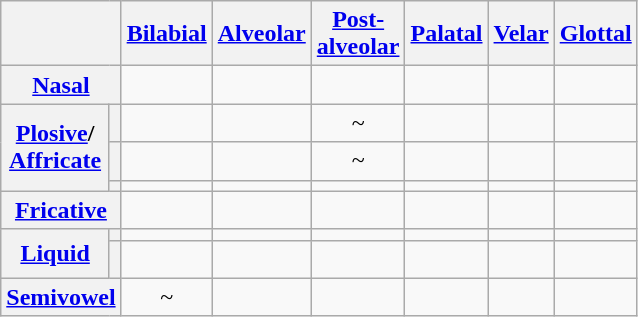<table class="wikitable" style="text-align: center;">
<tr>
<th colspan="2"></th>
<th><a href='#'>Bilabial</a></th>
<th><a href='#'>Alveolar</a></th>
<th><a href='#'>Post-<br>alveolar</a></th>
<th><a href='#'>Palatal</a></th>
<th><a href='#'>Velar</a></th>
<th><a href='#'>Glottal</a></th>
</tr>
<tr>
<th colspan="2"><a href='#'>Nasal</a></th>
<td></td>
<td></td>
<td></td>
<td></td>
<td></td>
<td></td>
</tr>
<tr>
<th rowspan="3"><a href='#'>Plosive</a>/<br><a href='#'>Affricate</a></th>
<th></th>
<td></td>
<td></td>
<td> ~ <br></td>
<td><br></td>
<td><br></td>
<td><br></td>
</tr>
<tr>
<th></th>
<td></td>
<td></td>
<td> ~ <br></td>
<td></td>
<td><br></td>
<td></td>
</tr>
<tr>
<th></th>
<td></td>
<td></td>
<td></td>
<td></td>
<td></td>
<td></td>
</tr>
<tr>
<th colspan="2"><a href='#'>Fricative</a></th>
<td></td>
<td></td>
<td></td>
<td></td>
<td></td>
<td></td>
</tr>
<tr>
<th rowspan="2"><a href='#'>Liquid</a></th>
<th></th>
<td></td>
<td></td>
<td></td>
<td></td>
<td></td>
<td></td>
</tr>
<tr>
<th></th>
<td></td>
<td><br></td>
<td></td>
<td></td>
<td></td>
<td></td>
</tr>
<tr>
<th colspan="2"><a href='#'>Semivowel</a></th>
<td> ~ <br></td>
<td></td>
<td></td>
<td><br></td>
<td></td>
<td></td>
</tr>
</table>
